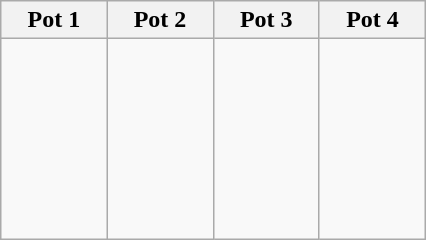<table class="wikitable">
<tr>
<th width=15%>Pot 1</th>
<th width=15%>Pot 2</th>
<th width=15%>Pot 3</th>
<th width=15%>Pot 4</th>
</tr>
<tr>
<td valign="top"><br><br><br><br><br><br><br></td>
<td valign="top"><br><br><br><br><br><br><br></td>
<td valign="top"><br><br><br><br><br><br><br></td>
<td valign="top"><br><br><br><br><br><br><br></td>
</tr>
</table>
